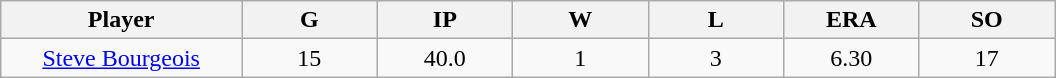<table class="wikitable sortable">
<tr>
<th bgcolor="#DDDDFF" width="16%">Player</th>
<th bgcolor="#DDDDFF" width="9%">G</th>
<th bgcolor="#DDDDFF" width="9%">IP</th>
<th bgcolor="#DDDDFF" width="9%">W</th>
<th bgcolor="#DDDDFF" width="9%">L</th>
<th bgcolor="#DDDDFF" width="9%">ERA</th>
<th bgcolor="#DDDDFF" width="9%">SO</th>
</tr>
<tr align=center>
<td><a href='#'>Steve Bourgeois</a></td>
<td>15</td>
<td>40.0</td>
<td>1</td>
<td>3</td>
<td>6.30</td>
<td>17</td>
</tr>
</table>
